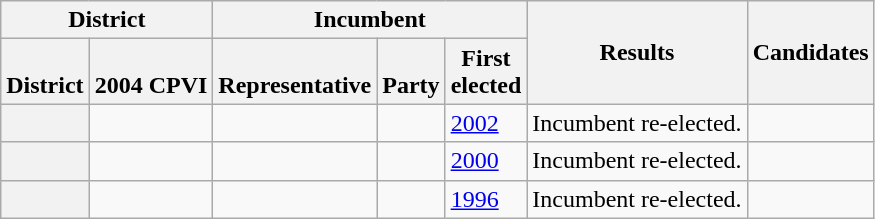<table class="wikitable sortable">
<tr>
<th colspan=2>District</th>
<th colspan=3>Incumbent</th>
<th rowspan=2>Results</th>
<th rowspan=2>Candidates</th>
</tr>
<tr valign=bottom>
<th>District</th>
<th>2004 CPVI</th>
<th>Representative</th>
<th>Party</th>
<th>First<br>elected</th>
</tr>
<tr>
<th></th>
<td></td>
<td></td>
<td></td>
<td><a href='#'>2002</a></td>
<td>Incumbent re-elected.</td>
<td nowrap></td>
</tr>
<tr>
<th></th>
<td></td>
<td></td>
<td></td>
<td><a href='#'>2000</a></td>
<td>Incumbent re-elected.</td>
<td nowrap></td>
</tr>
<tr>
<th></th>
<td></td>
<td></td>
<td></td>
<td><a href='#'>1996</a></td>
<td>Incumbent re-elected.</td>
<td nowrap></td>
</tr>
</table>
